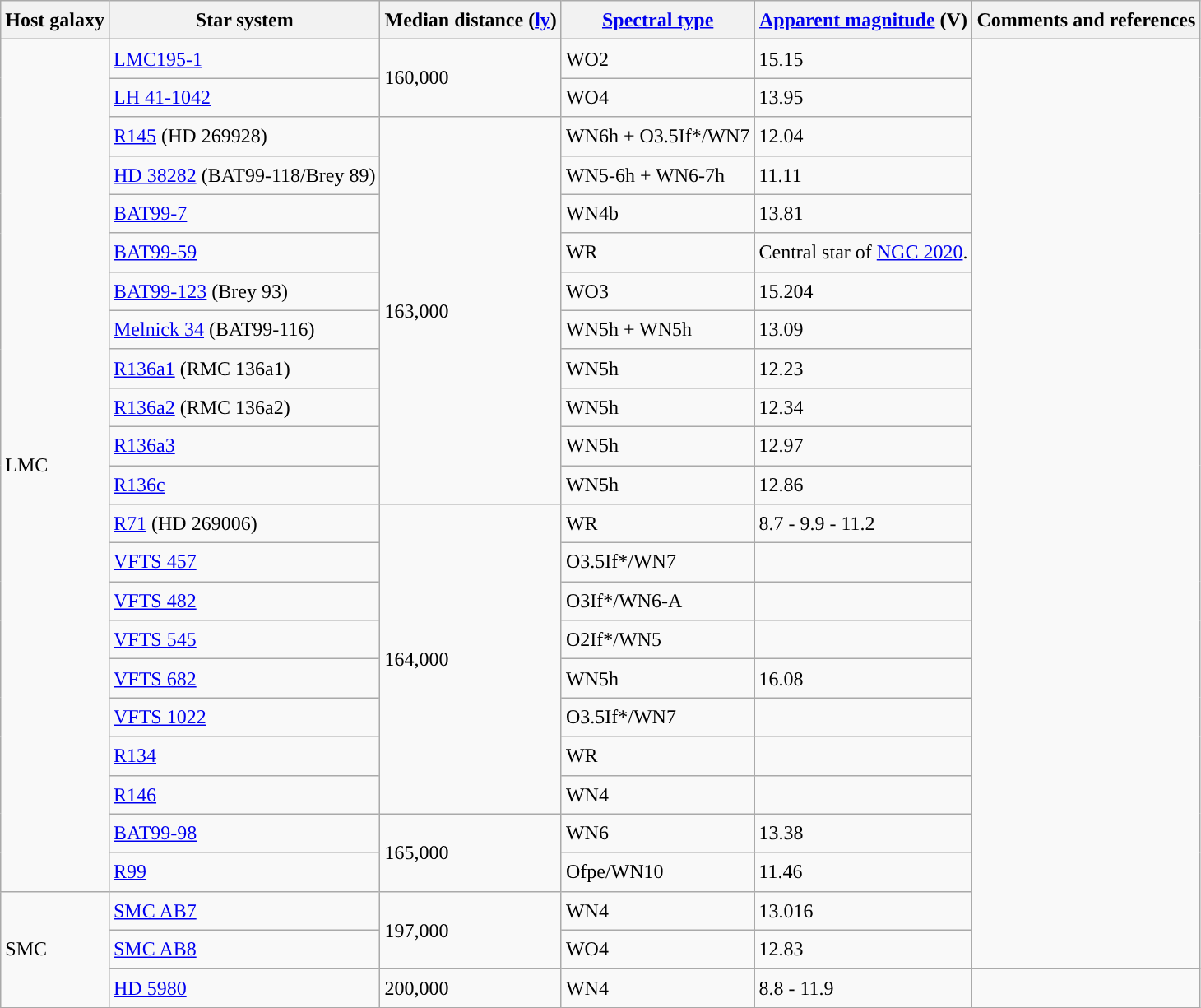<table class="wikitable sortable" style="font-size:1.00em; line-height:1.5em; position:relative;">
<tr>
<th>Host galaxy</th>
<th scope="col">Star system</th>
<th scope="col">Median distance (<a href='#'>ly</a>)</th>
<th scope="col"><a href='#'>Spectral type</a></th>
<th scope="col"><a href='#'>Apparent magnitude</a> (V)</th>
<th scope="col">Comments and references</th>
</tr>
<tr>
<td rowspan="22">LMC</td>
<td><a href='#'>LMC195-1</a></td>
<td rowspan="2">160,000</td>
<td style="background: ">WO2</td>
<td>15.15</td>
<td rowspan="24"></td>
</tr>
<tr>
<td><a href='#'>LH 41-1042</a></td>
<td style="background: ">WO4</td>
<td>13.95</td>
</tr>
<tr>
<td><a href='#'>R145</a> (HD 269928)</td>
<td rowspan="10">163,000</td>
<td style="background: ">WN6h + O3.5If*/WN7</td>
<td>12.04</td>
</tr>
<tr>
<td><a href='#'>HD 38282</a> (BAT99-118/Brey 89)</td>
<td style="background: ">WN5-6h + WN6-7h</td>
<td>11.11</td>
</tr>
<tr>
<td><a href='#'>BAT99-7</a></td>
<td style="background: ">WN4b</td>
<td>13.81</td>
</tr>
<tr>
<td><a href='#'>BAT99-59</a></td>
<td style="background: ">WR</td>
<td>Central star of <a href='#'>NGC 2020</a>.</td>
</tr>
<tr>
<td><a href='#'>BAT99-123</a> (Brey 93)</td>
<td style="background: ">WO3</td>
<td>15.204</td>
</tr>
<tr>
<td><a href='#'>Melnick 34</a> (BAT99-116)</td>
<td style="background: ">WN5h + WN5h</td>
<td>13.09</td>
</tr>
<tr>
<td><a href='#'>R136a1</a> (RMC 136a1)</td>
<td style="background: ">WN5h</td>
<td>12.23</td>
</tr>
<tr>
<td><a href='#'>R136a2</a> (RMC 136a2)</td>
<td style="background: ">WN5h</td>
<td>12.34</td>
</tr>
<tr>
<td><a href='#'>R136a3</a></td>
<td style="background: ">WN5h</td>
<td>12.97</td>
</tr>
<tr>
<td><a href='#'>R136c</a></td>
<td style="background: ">WN5h</td>
<td>12.86</td>
</tr>
<tr>
<td><a href='#'>R71</a> (HD 269006)</td>
<td rowspan="8">164,000</td>
<td style="background: ">WR</td>
<td>8.7 - 9.9 - 11.2</td>
</tr>
<tr>
<td><a href='#'>VFTS 457</a></td>
<td style="background: ">O3.5If*/WN7</td>
<td></td>
</tr>
<tr>
<td><a href='#'>VFTS 482</a></td>
<td style="background: ">O3If*/WN6-A</td>
<td></td>
</tr>
<tr>
<td><a href='#'>VFTS 545</a></td>
<td style="background: ">O2If*/WN5</td>
<td></td>
</tr>
<tr>
<td><a href='#'>VFTS 682</a></td>
<td style="background: ">WN5h</td>
<td>16.08</td>
</tr>
<tr>
<td><a href='#'>VFTS 1022</a></td>
<td style="background: ">O3.5If*/WN7</td>
<td></td>
</tr>
<tr>
<td><a href='#'>R134</a></td>
<td style="background: ">WR</td>
<td></td>
</tr>
<tr>
<td><a href='#'>R146</a></td>
<td style="background: ">WN4</td>
<td></td>
</tr>
<tr>
<td><a href='#'>BAT99-98</a></td>
<td rowspan="2">165,000</td>
<td style="background: ">WN6</td>
<td>13.38</td>
</tr>
<tr>
<td><a href='#'>R99</a></td>
<td style="background: ">Ofpe/WN10</td>
<td>11.46</td>
</tr>
<tr>
<td rowspan="3">SMC</td>
<td><a href='#'>SMC AB7</a></td>
<td rowspan="2">197,000</td>
<td style="background: ">WN4</td>
<td>13.016</td>
</tr>
<tr>
<td><a href='#'>SMC AB8</a></td>
<td style="background: ">WO4</td>
<td>12.83</td>
</tr>
<tr>
<td><a href='#'>HD 5980</a></td>
<td>200,000</td>
<td style="background: ">WN4</td>
<td>8.8 - 11.9</td>
</tr>
<tr>
</tr>
</table>
